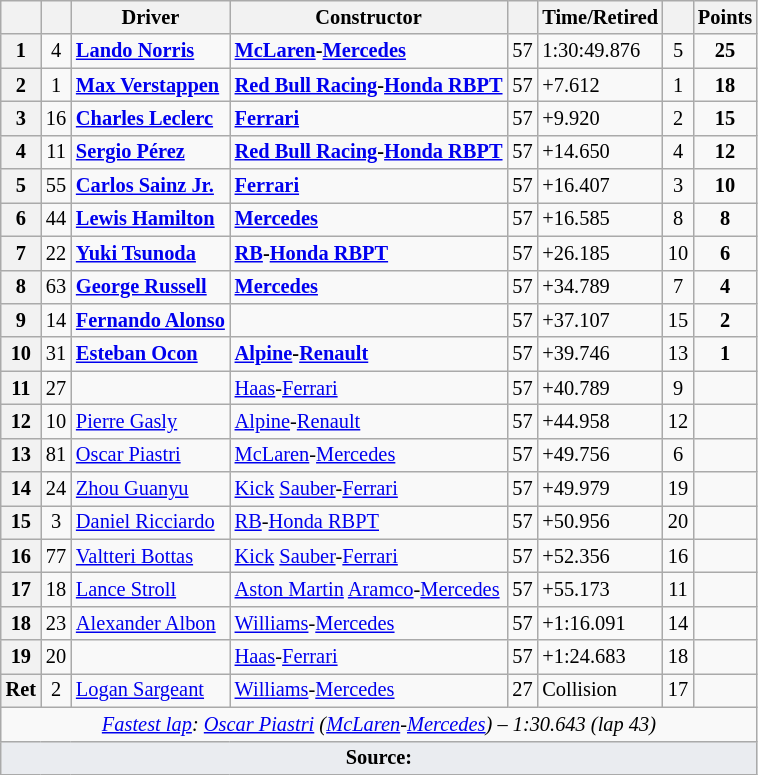<table class="wikitable sortable" style="font-size: 85%;">
<tr>
<th scope="col"></th>
<th scope="col"></th>
<th scope="col">Driver</th>
<th scope="col">Constructor</th>
<th class="unsortable" scope="col"></th>
<th class="unsortable" scope="col">Time/Retired</th>
<th scope="col"></th>
<th scope="col">Points</th>
</tr>
<tr>
<th>1</th>
<td align="center">4</td>
<td data-sort-value="nor"> <strong><a href='#'>Lando Norris</a></strong></td>
<td><strong><a href='#'>McLaren</a>-<a href='#'>Mercedes</a></strong></td>
<td align="center">57</td>
<td>1:30:49.876</td>
<td align="center">5</td>
<td align="center"><strong>25</strong></td>
</tr>
<tr>
<th>2</th>
<td align="center">1</td>
<td data-sort-value="ver"><strong> <a href='#'>Max Verstappen</a></strong></td>
<td><strong><a href='#'>Red Bull Racing</a>-<a href='#'>Honda RBPT</a></strong></td>
<td align="center">57</td>
<td>+7.612</td>
<td align="center">1</td>
<td align="center"><strong>18</strong></td>
</tr>
<tr>
<th>3</th>
<td align="center">16</td>
<td data-sort-value="lec"><strong> <a href='#'>Charles Leclerc</a></strong></td>
<td><strong><a href='#'>Ferrari</a></strong></td>
<td align="center">57</td>
<td>+9.920</td>
<td align="center">2</td>
<td align="center"><strong>15</strong></td>
</tr>
<tr>
<th>4</th>
<td align="center">11</td>
<td data-sort-value="per"><strong> <a href='#'>Sergio Pérez</a></strong></td>
<td><strong><a href='#'>Red Bull Racing</a>-<a href='#'>Honda RBPT</a></strong></td>
<td align="center">57</td>
<td>+14.650</td>
<td align="center">4</td>
<td align="center"><strong>12</strong></td>
</tr>
<tr>
<th>5</th>
<td align="center">55</td>
<td data-sort-value="sai"><strong> <a href='#'>Carlos Sainz Jr.</a></strong></td>
<td><strong><a href='#'>Ferrari</a></strong></td>
<td align="center">57</td>
<td>+16.407</td>
<td align="center">3</td>
<td align="center"><strong>10</strong></td>
</tr>
<tr>
<th>6</th>
<td align="center">44</td>
<td data-sort-value="ham"> <strong><a href='#'>Lewis Hamilton</a></strong></td>
<td><strong><a href='#'>Mercedes</a></strong></td>
<td align="center">57</td>
<td>+16.585</td>
<td align="center">8</td>
<td align="center"><strong>8</strong></td>
</tr>
<tr>
<th>7</th>
<td align="center">22</td>
<td data-sort-value="tsu"> <strong><a href='#'>Yuki Tsunoda</a></strong></td>
<td><strong><a href='#'>RB</a>-<a href='#'>Honda RBPT</a></strong></td>
<td align="center">57</td>
<td>+26.185</td>
<td align="center">10</td>
<td align="center"><strong>6</strong></td>
</tr>
<tr>
<th>8</th>
<td align="center">63</td>
<td data-sort-value="rus"> <strong><a href='#'>George Russell</a></strong></td>
<td><strong><a href='#'>Mercedes</a></strong></td>
<td align="center">57</td>
<td>+34.789</td>
<td align="center">7</td>
<td align="center"><strong>4</strong></td>
</tr>
<tr>
<th>9</th>
<td align="center">14</td>
<td data-sort-value="alo"> <strong><a href='#'>Fernando Alonso</a></strong></td>
<td></td>
<td align="center">57</td>
<td>+37.107</td>
<td align="center">15</td>
<td align="center"><strong>2</strong></td>
</tr>
<tr>
<th>10</th>
<td align="center">31</td>
<td data-sort-value="oco"> <strong><a href='#'>Esteban Ocon</a></strong></td>
<td><strong><a href='#'>Alpine</a>-<a href='#'>Renault</a></strong></td>
<td align="center">57</td>
<td>+39.746</td>
<td align="center">13</td>
<td align="center"><strong>1</strong></td>
</tr>
<tr>
<th>11</th>
<td align="center">27</td>
<td data-sort-value="hul"></td>
<td><a href='#'>Haas</a>-<a href='#'>Ferrari</a></td>
<td align="center">57</td>
<td>+40.789</td>
<td align="center">9</td>
<td></td>
</tr>
<tr>
<th>12</th>
<td align="center">10</td>
<td data-sort-value="gas"> <a href='#'>Pierre Gasly</a></td>
<td><a href='#'>Alpine</a>-<a href='#'>Renault</a></td>
<td align="center">57</td>
<td>+44.958</td>
<td align="center">12</td>
<td></td>
</tr>
<tr>
<th>13</th>
<td align="center">81</td>
<td data-sort-value="pia"> <a href='#'>Oscar Piastri</a></td>
<td><a href='#'>McLaren</a>-<a href='#'>Mercedes</a></td>
<td align="center">57</td>
<td>+49.756</td>
<td align="center">6</td>
<td></td>
</tr>
<tr>
<th>14</th>
<td align="center">24</td>
<td data-sort-value="zho"> <a href='#'>Zhou Guanyu</a></td>
<td><a href='#'>Kick</a> <a href='#'>Sauber</a>-<a href='#'>Ferrari</a></td>
<td align="center">57</td>
<td>+49.979</td>
<td align="center">19</td>
<td></td>
</tr>
<tr>
<th>15</th>
<td align="center">3</td>
<td data-sort-value="ric"> <a href='#'>Daniel Ricciardo</a></td>
<td><a href='#'>RB</a>-<a href='#'>Honda RBPT</a></td>
<td align="center">57</td>
<td>+50.956</td>
<td align="center">20</td>
<td></td>
</tr>
<tr>
<th>16</th>
<td align="center">77</td>
<td data-sort-value="bot"> <a href='#'>Valtteri Bottas</a></td>
<td><a href='#'>Kick</a> <a href='#'>Sauber</a>-<a href='#'>Ferrari</a></td>
<td align="center">57</td>
<td>+52.356</td>
<td align="center">16</td>
<td></td>
</tr>
<tr>
<th>17</th>
<td align="center">18</td>
<td data-sort-value="str"> <a href='#'>Lance Stroll</a></td>
<td><a href='#'>Aston Martin</a> <a href='#'>Aramco</a>-<a href='#'>Mercedes</a></td>
<td align="center">57</td>
<td>+55.173</td>
<td align="center">11</td>
<td></td>
</tr>
<tr>
<th>18</th>
<td align="center">23</td>
<td data-sort-value="alb"> <a href='#'>Alexander Albon</a></td>
<td><a href='#'>Williams</a>-<a href='#'>Mercedes</a></td>
<td align="center">57</td>
<td>+1:16.091</td>
<td align="center">14</td>
<td></td>
</tr>
<tr>
<th>19</th>
<td align="center">20</td>
<td data-sort-value="mag"></td>
<td><a href='#'>Haas</a>-<a href='#'>Ferrari</a></td>
<td align="center">57</td>
<td>+1:24.683</td>
<td align="center">18</td>
<td></td>
</tr>
<tr>
<th>Ret</th>
<td align="center">2</td>
<td data-sort-value="sar"> <a href='#'>Logan Sargeant</a></td>
<td><a href='#'>Williams</a>-<a href='#'>Mercedes</a></td>
<td align="center">27</td>
<td>Collision</td>
<td align="center">17</td>
<td></td>
</tr>
<tr class="sortbottom">
<td colspan="8" align="center"><em><a href='#'>Fastest lap</a>:</em>  <em><a href='#'>Oscar Piastri</a> (<a href='#'>McLaren</a>-<a href='#'>Mercedes</a>) – 1:30.643 (lap 43)</em></td>
</tr>
<tr>
<td colspan="8" style="background-color:#eaecf0;text-align:center"><strong>Source:</strong></td>
</tr>
</table>
